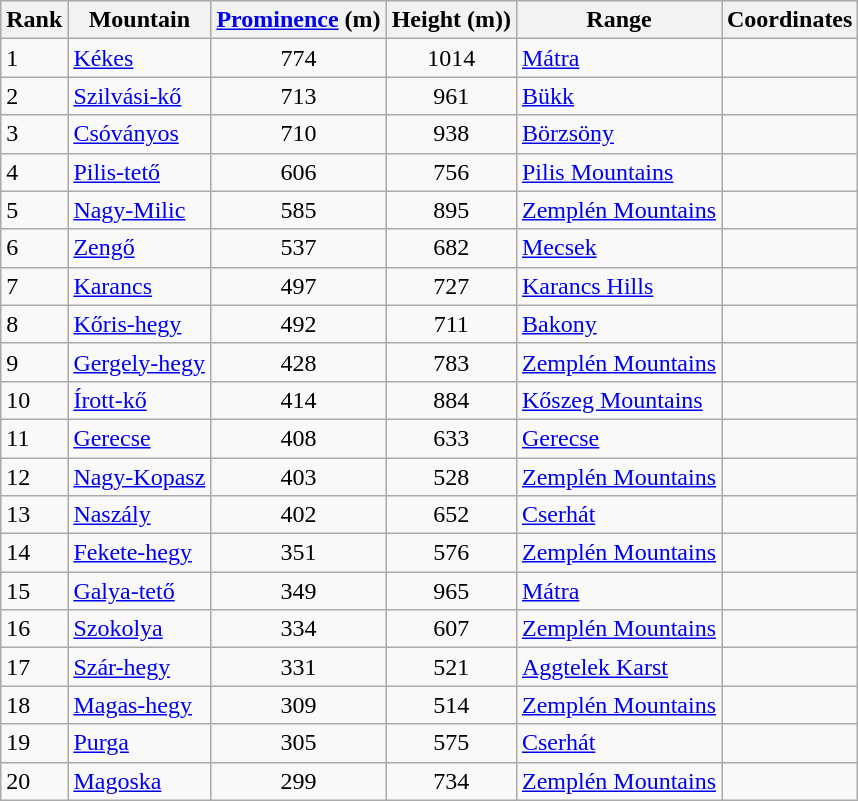<table class="wikitable sortable">
<tr>
<th>Rank</th>
<th>Mountain</th>
<th><a href='#'>Prominence</a> (m)</th>
<th>Height (m))</th>
<th>Range</th>
<th>Coordinates</th>
</tr>
<tr>
<td>1</td>
<td><a href='#'>Kékes</a></td>
<td align=center>774</td>
<td align=center>1014</td>
<td><a href='#'>Mátra</a></td>
<td></td>
</tr>
<tr>
<td>2</td>
<td><a href='#'>Szilvási-kő</a></td>
<td align=center>713</td>
<td align=center>961</td>
<td><a href='#'>Bükk</a></td>
<td></td>
</tr>
<tr>
<td>3</td>
<td><a href='#'>Csóványos</a></td>
<td align=center>710</td>
<td align=center>938</td>
<td><a href='#'>Börzsöny</a></td>
<td></td>
</tr>
<tr>
<td>4</td>
<td><a href='#'>Pilis-tető</a></td>
<td align=center>606</td>
<td align=center>756</td>
<td><a href='#'>Pilis Mountains</a></td>
<td></td>
</tr>
<tr>
<td>5</td>
<td><a href='#'>Nagy-Milic</a></td>
<td align=center>585</td>
<td align=center>895</td>
<td><a href='#'>Zemplén Mountains</a></td>
<td></td>
</tr>
<tr>
<td>6</td>
<td><a href='#'>Zengő</a></td>
<td align=center>537</td>
<td align=center>682</td>
<td><a href='#'>Mecsek</a></td>
<td></td>
</tr>
<tr>
<td>7</td>
<td><a href='#'>Karancs</a></td>
<td align=center>497</td>
<td align=center>727</td>
<td><a href='#'>Karancs Hills</a></td>
<td></td>
</tr>
<tr>
<td>8</td>
<td><a href='#'>Kőris-hegy</a></td>
<td align=center>492</td>
<td align=center>711</td>
<td><a href='#'>Bakony</a></td>
<td></td>
</tr>
<tr>
<td>9</td>
<td><a href='#'>Gergely-hegy</a></td>
<td align=center>428</td>
<td align=center>783</td>
<td><a href='#'>Zemplén Mountains</a></td>
<td></td>
</tr>
<tr>
<td>10</td>
<td><a href='#'>Írott-kő</a></td>
<td align=center>414</td>
<td align=center>884</td>
<td><a href='#'>Kőszeg Mountains</a></td>
<td></td>
</tr>
<tr>
<td>11</td>
<td><a href='#'>Gerecse</a></td>
<td align=center>408</td>
<td align=center>633</td>
<td><a href='#'>Gerecse</a></td>
<td></td>
</tr>
<tr>
<td>12</td>
<td><a href='#'>Nagy-Kopasz</a></td>
<td align=center>403</td>
<td align=center>528</td>
<td><a href='#'>Zemplén Mountains</a></td>
<td></td>
</tr>
<tr>
<td>13</td>
<td><a href='#'>Naszály</a></td>
<td align=center>402</td>
<td align=center>652</td>
<td><a href='#'>Cserhát</a></td>
<td></td>
</tr>
<tr>
<td>14</td>
<td><a href='#'>Fekete-hegy</a></td>
<td align=center>351</td>
<td align=center>576</td>
<td><a href='#'>Zemplén Mountains</a></td>
<td></td>
</tr>
<tr>
<td>15</td>
<td><a href='#'>Galya-tető</a></td>
<td align=center>349</td>
<td align=center>965</td>
<td><a href='#'>Mátra</a></td>
<td></td>
</tr>
<tr>
<td>16</td>
<td><a href='#'>Szokolya</a></td>
<td align=center>334</td>
<td align=center>607</td>
<td><a href='#'>Zemplén Mountains</a></td>
<td></td>
</tr>
<tr>
<td>17</td>
<td><a href='#'>Szár-hegy</a></td>
<td align=center>331</td>
<td align=center>521</td>
<td><a href='#'>Aggtelek Karst</a></td>
<td></td>
</tr>
<tr>
<td>18</td>
<td><a href='#'>Magas-hegy</a></td>
<td align=center>309</td>
<td align=center>514</td>
<td><a href='#'>Zemplén Mountains</a></td>
<td></td>
</tr>
<tr>
<td>19</td>
<td><a href='#'>Purga</a></td>
<td align=center>305</td>
<td align=center>575</td>
<td><a href='#'>Cserhát</a></td>
<td></td>
</tr>
<tr>
<td>20</td>
<td><a href='#'>Magoska</a></td>
<td align=center>299</td>
<td align=center>734</td>
<td><a href='#'>Zemplén Mountains</a></td>
<td></td>
</tr>
</table>
